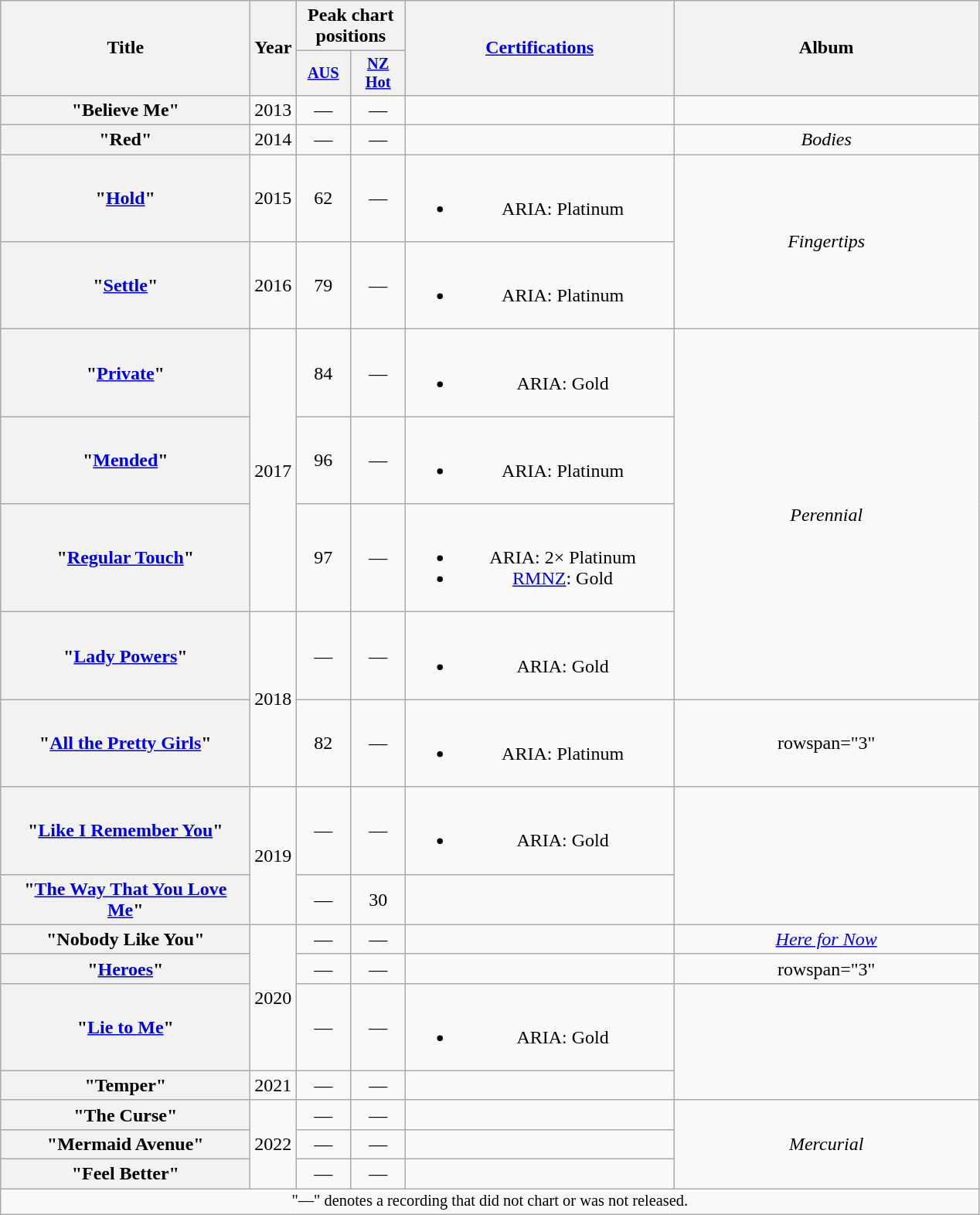<table class="wikitable plainrowheaders" style="text-align:center">
<tr>
<th scope="col" rowspan="2" style="width:13em;">Title</th>
<th scope="col" rowspan="2" style="width:1em;">Year</th>
<th scope="col" colspan="2">Peak chart positions</th>
<th scope="col" rowspan="2" style="width:14em;"><a href='#'>Certifications</a></th>
<th scope="col" rowspan="2" style="width:16em;">Album</th>
</tr>
<tr>
<th scope="col" style="width:3em;font-size:85%;"><a href='#'>AUS</a><br></th>
<th scope="col" style="width:3em;font-size:85%;"><a href='#'>NZ<br>Hot</a><br></th>
</tr>
<tr>
<th scope="row">"Believe Me"<br></th>
<td>2013</td>
<td>—</td>
<td>—</td>
<td></td>
<td></td>
</tr>
<tr>
<th scope="row">"Red"<br></th>
<td>2014</td>
<td>—</td>
<td>—</td>
<td></td>
<td><em>Bodies</em></td>
</tr>
<tr>
<th scope="row">"<a href='#'>Hold</a>"</th>
<td>2015</td>
<td>62</td>
<td>—</td>
<td><br><ul><li>ARIA: Platinum</li></ul></td>
<td rowspan="2"><em>Fingertips</em></td>
</tr>
<tr>
<th scope="row">"<a href='#'>Settle</a>"</th>
<td>2016</td>
<td>79</td>
<td>—</td>
<td><br><ul><li>ARIA: Platinum</li></ul></td>
</tr>
<tr>
<th scope="row">"<a href='#'>Private</a>"</th>
<td rowspan="3">2017</td>
<td>84</td>
<td>—</td>
<td><br><ul><li>ARIA: Gold</li></ul></td>
<td rowspan="4"><em>Perennial</em></td>
</tr>
<tr>
<th scope="row">"<a href='#'>Mended</a>"</th>
<td>96</td>
<td>—</td>
<td><br><ul><li>ARIA: Platinum</li></ul></td>
</tr>
<tr>
<th scope="row">"<a href='#'>Regular Touch</a>"</th>
<td>97</td>
<td>—</td>
<td><br><ul><li>ARIA: 2× Platinum</li><li><a href='#'>RMNZ</a>: Gold</li></ul></td>
</tr>
<tr>
<th scope="row">"<a href='#'>Lady Powers</a>"<br></th>
<td rowspan="2">2018</td>
<td>—</td>
<td>—</td>
<td><br><ul><li>ARIA: Gold</li></ul></td>
</tr>
<tr>
<th scope="row">"<a href='#'>All the Pretty Girls</a>"</th>
<td>82</td>
<td>—</td>
<td><br><ul><li>ARIA: Platinum</li></ul></td>
<td>rowspan="3" </td>
</tr>
<tr>
<th scope="row">"<a href='#'>Like I Remember You</a>"</th>
<td rowspan="2">2019</td>
<td>—</td>
<td>—</td>
<td><br><ul><li>ARIA: Gold</li></ul></td>
</tr>
<tr>
<th scope="row">"<a href='#'>The Way That You Love Me</a>"</th>
<td>—</td>
<td>30</td>
<td></td>
</tr>
<tr>
<th scope="row">"Nobody Like You"<br></th>
<td rowspan="3">2020</td>
<td>—</td>
<td>—</td>
<td></td>
<td><em><a href='#'>Here for Now</a></em></td>
</tr>
<tr>
<th scope="row">"<a href='#'>Heroes</a>"</th>
<td>—</td>
<td>—</td>
<td></td>
<td>rowspan="3" </td>
</tr>
<tr>
<th scope="row">"<a href='#'>Lie to Me</a>"</th>
<td>—</td>
<td>—</td>
<td><br><ul><li>ARIA: Gold</li></ul></td>
</tr>
<tr>
<th scope="row">"Temper"</th>
<td>2021</td>
<td>—</td>
<td>—</td>
<td></td>
</tr>
<tr>
<th scope="row">"The Curse"</th>
<td rowspan="3">2022</td>
<td>—</td>
<td>—</td>
<td></td>
<td rowspan="3"><em>Mercurial</em></td>
</tr>
<tr>
<th scope="row">"Mermaid Avenue"</th>
<td>—</td>
<td>—</td>
<td></td>
</tr>
<tr>
<th scope="row">"Feel Better"</th>
<td>—</td>
<td>—</td>
<td></td>
</tr>
<tr>
<td colspan="6" style="font-size:85%">"—" denotes a recording that did not chart or was not released.</td>
</tr>
</table>
